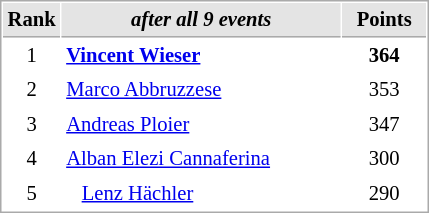<table cellspacing="1" cellpadding="3" style="border:1px solid #aaa; font-size:86%;">
<tr style="background:#e4e4e4;">
<th style="border-bottom:1px solid #AAAAAA; width: 10px;">Rank</th>
<th style="border-bottom:1px solid #AAAAAA; width: 180px;"><em>after all 9 events</em></th>
<th style="border-bottom:1px solid #AAAAAA; width: 50px;">Points</th>
</tr>
<tr>
<td align=center>1</td>
<td> <strong><a href='#'>Vincent Wieser</a></strong></td>
<td align=center><strong>364</strong></td>
</tr>
<tr>
<td align=center>2</td>
<td> <a href='#'>Marco Abbruzzese</a></td>
<td align=center>353</td>
</tr>
<tr>
<td align=center>3</td>
<td> <a href='#'>Andreas Ploier</a></td>
<td align=center>347</td>
</tr>
<tr>
<td align=center>4</td>
<td> <a href='#'>Alban Elezi Cannaferina</a></td>
<td align=center>300</td>
</tr>
<tr>
<td align=center>5</td>
<td>   <a href='#'>Lenz Hächler</a></td>
<td align=center>290</td>
</tr>
</table>
